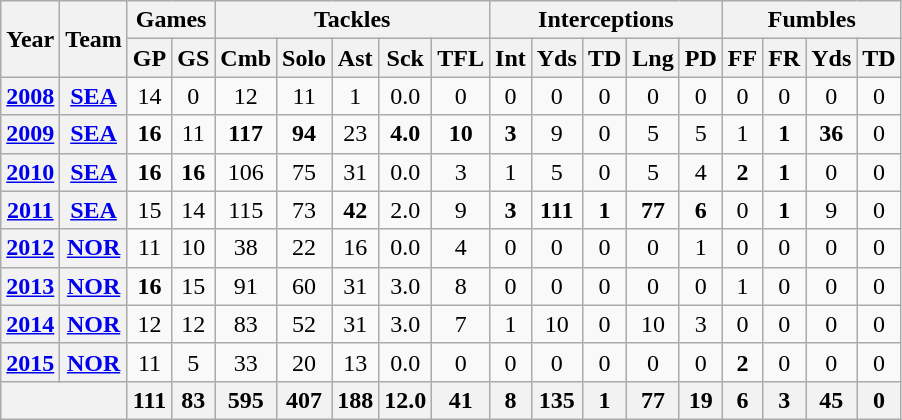<table class="wikitable" style="text-align:center">
<tr>
<th rowspan="2">Year</th>
<th rowspan="2">Team</th>
<th colspan="2">Games</th>
<th colspan="5">Tackles</th>
<th colspan="5">Interceptions</th>
<th colspan="4">Fumbles</th>
</tr>
<tr>
<th>GP</th>
<th>GS</th>
<th>Cmb</th>
<th>Solo</th>
<th>Ast</th>
<th>Sck</th>
<th>TFL</th>
<th>Int</th>
<th>Yds</th>
<th>TD</th>
<th>Lng</th>
<th>PD</th>
<th>FF</th>
<th>FR</th>
<th>Yds</th>
<th>TD</th>
</tr>
<tr>
<th><a href='#'>2008</a></th>
<th><a href='#'>SEA</a></th>
<td>14</td>
<td>0</td>
<td>12</td>
<td>11</td>
<td>1</td>
<td>0.0</td>
<td>0</td>
<td>0</td>
<td>0</td>
<td>0</td>
<td>0</td>
<td>0</td>
<td>0</td>
<td>0</td>
<td>0</td>
<td>0</td>
</tr>
<tr>
<th><a href='#'>2009</a></th>
<th><a href='#'>SEA</a></th>
<td><strong>16</strong></td>
<td>11</td>
<td><strong>117</strong></td>
<td><strong>94</strong></td>
<td>23</td>
<td><strong>4.0</strong></td>
<td><strong>10</strong></td>
<td><strong>3</strong></td>
<td>9</td>
<td>0</td>
<td>5</td>
<td>5</td>
<td>1</td>
<td><strong>1</strong></td>
<td><strong>36</strong></td>
<td>0</td>
</tr>
<tr>
<th><a href='#'>2010</a></th>
<th><a href='#'>SEA</a></th>
<td><strong>16</strong></td>
<td><strong>16</strong></td>
<td>106</td>
<td>75</td>
<td>31</td>
<td>0.0</td>
<td>3</td>
<td>1</td>
<td>5</td>
<td>0</td>
<td>5</td>
<td>4</td>
<td><strong>2</strong></td>
<td><strong>1</strong></td>
<td>0</td>
<td>0</td>
</tr>
<tr>
<th><a href='#'>2011</a></th>
<th><a href='#'>SEA</a></th>
<td>15</td>
<td>14</td>
<td>115</td>
<td>73</td>
<td><strong>42</strong></td>
<td>2.0</td>
<td>9</td>
<td><strong>3</strong></td>
<td><strong>111</strong></td>
<td><strong>1</strong></td>
<td><strong>77</strong></td>
<td><strong>6</strong></td>
<td>0</td>
<td><strong>1</strong></td>
<td>9</td>
<td>0</td>
</tr>
<tr>
<th><a href='#'>2012</a></th>
<th><a href='#'>NOR</a></th>
<td>11</td>
<td>10</td>
<td>38</td>
<td>22</td>
<td>16</td>
<td>0.0</td>
<td>4</td>
<td>0</td>
<td>0</td>
<td>0</td>
<td>0</td>
<td>1</td>
<td>0</td>
<td>0</td>
<td>0</td>
<td>0</td>
</tr>
<tr>
<th><a href='#'>2013</a></th>
<th><a href='#'>NOR</a></th>
<td><strong>16</strong></td>
<td>15</td>
<td>91</td>
<td>60</td>
<td>31</td>
<td>3.0</td>
<td>8</td>
<td>0</td>
<td>0</td>
<td>0</td>
<td>0</td>
<td>0</td>
<td>1</td>
<td>0</td>
<td>0</td>
<td>0</td>
</tr>
<tr>
<th><a href='#'>2014</a></th>
<th><a href='#'>NOR</a></th>
<td>12</td>
<td>12</td>
<td>83</td>
<td>52</td>
<td>31</td>
<td>3.0</td>
<td>7</td>
<td>1</td>
<td>10</td>
<td>0</td>
<td>10</td>
<td>3</td>
<td>0</td>
<td>0</td>
<td>0</td>
<td>0</td>
</tr>
<tr>
<th><a href='#'>2015</a></th>
<th><a href='#'>NOR</a></th>
<td>11</td>
<td>5</td>
<td>33</td>
<td>20</td>
<td>13</td>
<td>0.0</td>
<td>0</td>
<td>0</td>
<td>0</td>
<td>0</td>
<td>0</td>
<td>0</td>
<td><strong>2</strong></td>
<td>0</td>
<td>0</td>
<td>0</td>
</tr>
<tr>
<th colspan="2"></th>
<th>111</th>
<th>83</th>
<th>595</th>
<th>407</th>
<th>188</th>
<th>12.0</th>
<th>41</th>
<th>8</th>
<th>135</th>
<th>1</th>
<th>77</th>
<th>19</th>
<th>6</th>
<th>3</th>
<th>45</th>
<th>0</th>
</tr>
</table>
